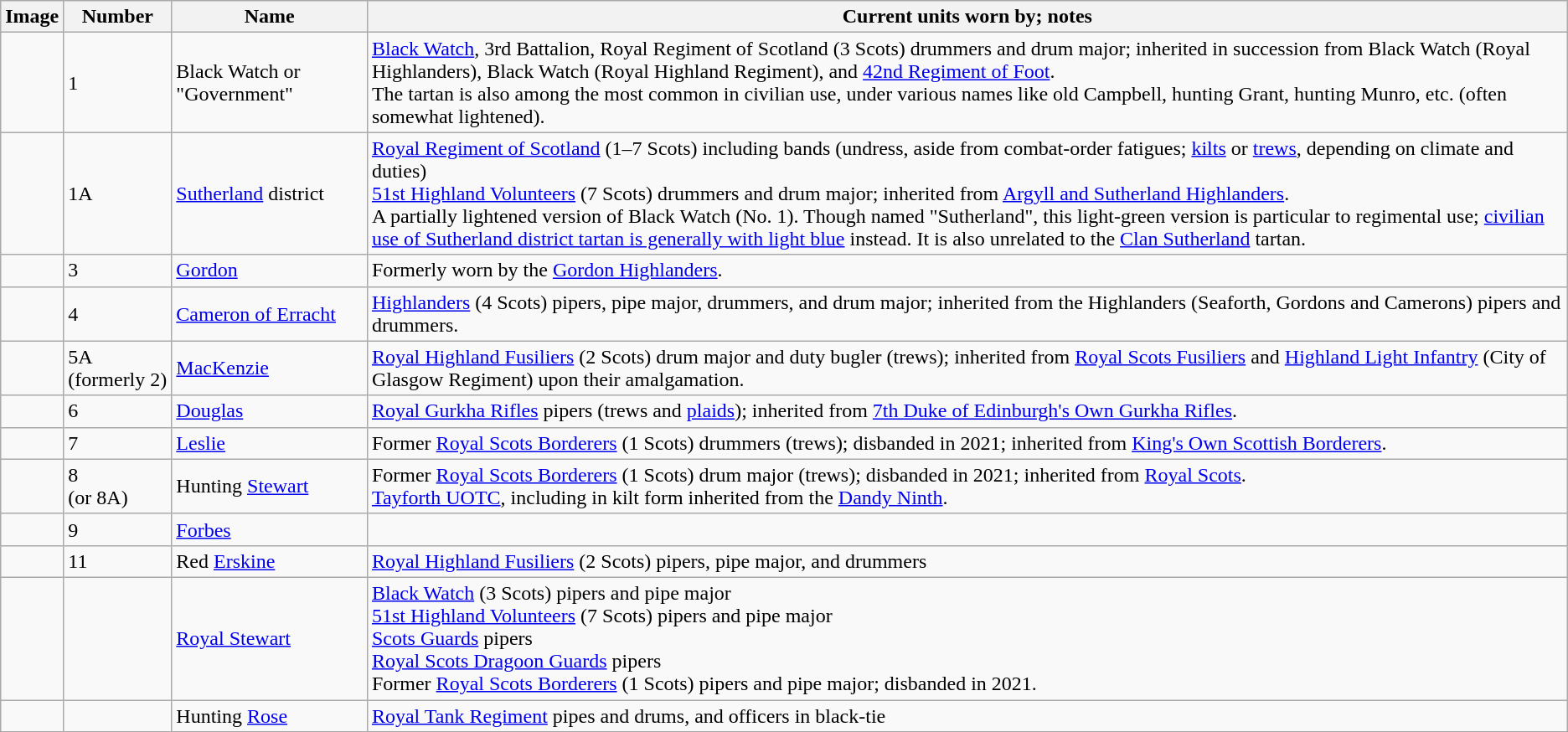<table class="wikitable sortable">
<tr>
<th>Image</th>
<th>Number</th>
<th>Name</th>
<th>Current units worn by; notes</th>
</tr>
<tr>
<td></td>
<td>1</td>
<td>Black Watch or "Government"</td>
<td><a href='#'>Black Watch</a>, 3rd Battalion, Royal Regiment of Scotland (3 Scots) drummers and drum major; inherited in succession from Black Watch (Royal Highlanders), Black Watch (Royal Highland Regiment), and <a href='#'>42nd Regiment of Foot</a>.<br>The tartan is also among the most common in civilian use, under various names like old Campbell, hunting Grant, hunting Munro, etc. (often somewhat lightened).</td>
</tr>
<tr>
<td></td>
<td>1A</td>
<td><a href='#'>Sutherland</a> district</td>
<td><a href='#'>Royal Regiment of Scotland</a> (1–7 Scots) including bands (undress, aside from combat-order fatigues; <a href='#'>kilts</a> or <a href='#'>trews</a>, depending on climate and duties)<br><a href='#'>51st Highland Volunteers</a> (7 Scots) drummers and drum major; inherited from <a href='#'>Argyll and Sutherland Highlanders</a>.<br>A partially lightened version of Black Watch (No. 1). Though named "Sutherland", this light-green version is particular to regimental use; <a href='#'>civilian use of Sutherland district tartan is generally with light blue</a> instead. It is also unrelated to the <a href='#'>Clan Sutherland</a> tartan.</td>
</tr>
<tr>
<td></td>
<td>3</td>
<td><a href='#'>Gordon</a></td>
<td>Formerly worn by the <a href='#'>Gordon Highlanders</a>.</td>
</tr>
<tr>
<td></td>
<td>4</td>
<td><a href='#'>Cameron of Erracht</a></td>
<td><a href='#'>Highlanders</a> (4 Scots) pipers, pipe major, drummers, and drum major; inherited from the Highlanders (Seaforth, Gordons and Camerons) pipers and drummers.</td>
</tr>
<tr>
<td></td>
<td>5A<br>(formerly 2)</td>
<td><a href='#'>MacKenzie</a></td>
<td><a href='#'>Royal Highland Fusiliers</a> (2 Scots) drum major and duty bugler (trews); inherited from <a href='#'>Royal Scots Fusiliers</a> and <a href='#'>Highland Light Infantry</a> (City of Glasgow Regiment) upon their amalgamation.</td>
</tr>
<tr>
<td></td>
<td>6</td>
<td><a href='#'>Douglas</a></td>
<td><a href='#'>Royal Gurkha Rifles</a> pipers (trews and <a href='#'>plaids</a>); inherited from <a href='#'>7th Duke of Edinburgh's Own Gurkha Rifles</a>.</td>
</tr>
<tr>
<td></td>
<td>7</td>
<td><a href='#'>Leslie</a></td>
<td>Former <a href='#'>Royal Scots Borderers</a> (1 Scots) drummers (trews); disbanded in 2021; inherited from <a href='#'>King's Own Scottish Borderers</a>.</td>
</tr>
<tr>
<td></td>
<td>8<br>(or 8A)</td>
<td>Hunting <a href='#'>Stewart</a></td>
<td>Former <a href='#'>Royal Scots Borderers</a> (1 Scots) drum major (trews); disbanded in 2021; inherited from <a href='#'>Royal Scots</a>.<br><a href='#'>Tayforth UOTC</a>, including in kilt form inherited from the <a href='#'>Dandy Ninth</a>.</td>
</tr>
<tr>
<td></td>
<td>9</td>
<td><a href='#'>Forbes</a></td>
<td></td>
</tr>
<tr>
<td></td>
<td>11</td>
<td>Red <a href='#'>Erskine</a></td>
<td><a href='#'>Royal Highland Fusiliers</a> (2 Scots) pipers, pipe major, and drummers</td>
</tr>
<tr>
<td></td>
<td></td>
<td><a href='#'>Royal Stewart</a></td>
<td><a href='#'>Black Watch</a> (3 Scots) pipers and pipe major<br><a href='#'>51st Highland Volunteers</a> (7 Scots) pipers and pipe major<br><a href='#'>Scots Guards</a> pipers<br><a href='#'>Royal Scots Dragoon Guards</a> pipers<br>Former <a href='#'>Royal Scots Borderers</a> (1 Scots) pipers and pipe major; disbanded in 2021.</td>
</tr>
<tr>
<td></td>
<td></td>
<td>Hunting <a href='#'>Rose</a></td>
<td><a href='#'>Royal Tank Regiment</a> pipes and drums, and officers in black-tie</td>
</tr>
</table>
